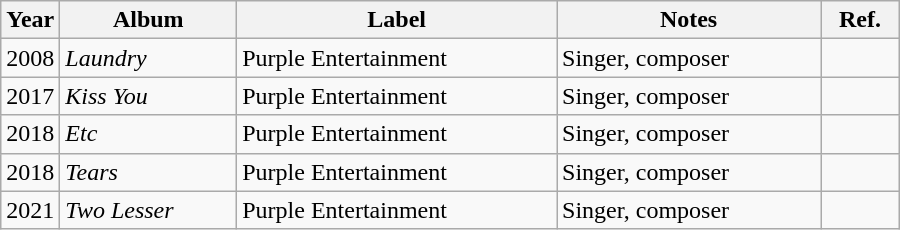<table class="wikitable" style="width:600px">
<tr>
<th width=10>Year</th>
<th>Album</th>
<th>Label</th>
<th>Notes</th>
<th>Ref.</th>
</tr>
<tr>
<td>2008</td>
<td><em>Laundry</em></td>
<td>Purple Entertainment</td>
<td>Singer, composer</td>
<td></td>
</tr>
<tr>
<td>2017</td>
<td><em>Kiss You</em></td>
<td>Purple Entertainment</td>
<td>Singer, composer</td>
<td></td>
</tr>
<tr>
<td>2018</td>
<td><em>Etc</em></td>
<td>Purple Entertainment</td>
<td>Singer, composer</td>
<td></td>
</tr>
<tr>
<td>2018</td>
<td><em>Tears</em></td>
<td>Purple Entertainment</td>
<td>Singer, composer</td>
<td></td>
</tr>
<tr>
<td>2021</td>
<td><em>Two Lesser</em></td>
<td>Purple Entertainment</td>
<td>Singer, composer</td>
<td></td>
</tr>
</table>
